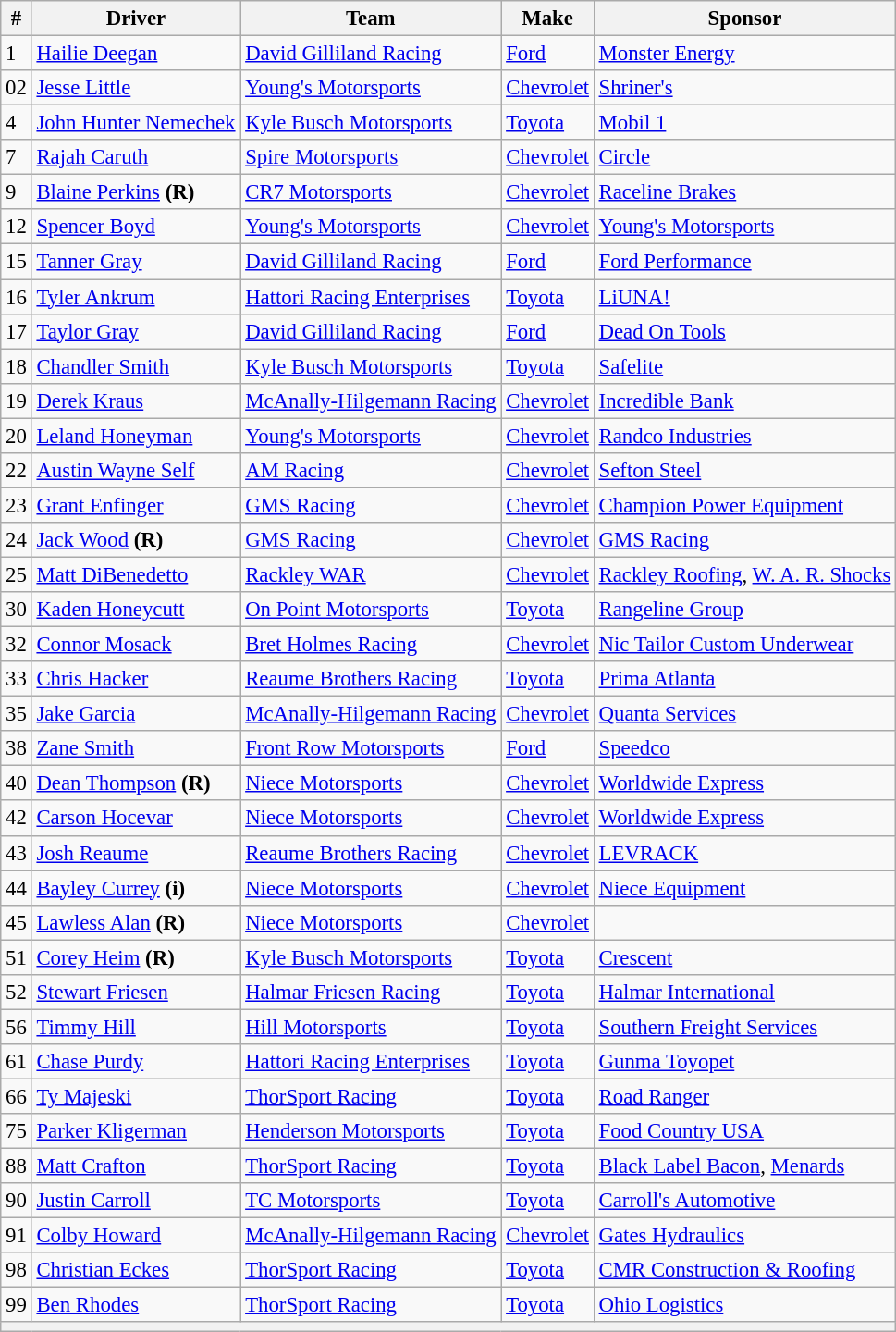<table class="wikitable" style="font-size:95%">
<tr>
<th>#</th>
<th>Driver</th>
<th>Team</th>
<th>Make</th>
<th>Sponsor</th>
</tr>
<tr>
<td>1</td>
<td><a href='#'>Hailie Deegan</a></td>
<td><a href='#'>David Gilliland Racing</a></td>
<td><a href='#'>Ford</a></td>
<td><a href='#'>Monster Energy</a></td>
</tr>
<tr>
<td>02</td>
<td><a href='#'>Jesse Little</a></td>
<td><a href='#'>Young's Motorsports</a></td>
<td><a href='#'>Chevrolet</a></td>
<td><a href='#'>Shriner's</a></td>
</tr>
<tr>
<td>4</td>
<td nowrap><a href='#'>John Hunter Nemechek</a></td>
<td><a href='#'>Kyle Busch Motorsports</a></td>
<td><a href='#'>Toyota</a></td>
<td><a href='#'>Mobil 1</a></td>
</tr>
<tr>
<td>7</td>
<td><a href='#'>Rajah Caruth</a></td>
<td><a href='#'>Spire Motorsports</a></td>
<td><a href='#'>Chevrolet</a></td>
<td><a href='#'>Circle</a></td>
</tr>
<tr>
<td>9</td>
<td><a href='#'>Blaine Perkins</a> <strong>(R)</strong></td>
<td><a href='#'>CR7 Motorsports</a></td>
<td><a href='#'>Chevrolet</a></td>
<td><a href='#'>Raceline Brakes</a></td>
</tr>
<tr>
<td>12</td>
<td><a href='#'>Spencer Boyd</a></td>
<td><a href='#'>Young's Motorsports</a></td>
<td><a href='#'>Chevrolet</a></td>
<td><a href='#'>Young's Motorsports</a></td>
</tr>
<tr>
<td>15</td>
<td><a href='#'>Tanner Gray</a></td>
<td><a href='#'>David Gilliland Racing</a></td>
<td><a href='#'>Ford</a></td>
<td><a href='#'>Ford Performance</a></td>
</tr>
<tr>
<td>16</td>
<td><a href='#'>Tyler Ankrum</a></td>
<td><a href='#'>Hattori Racing Enterprises</a></td>
<td><a href='#'>Toyota</a></td>
<td><a href='#'>LiUNA!</a></td>
</tr>
<tr>
<td>17</td>
<td><a href='#'>Taylor Gray</a></td>
<td><a href='#'>David Gilliland Racing</a></td>
<td><a href='#'>Ford</a></td>
<td><a href='#'>Dead On Tools</a></td>
</tr>
<tr>
<td>18</td>
<td><a href='#'>Chandler Smith</a></td>
<td><a href='#'>Kyle Busch Motorsports</a></td>
<td><a href='#'>Toyota</a></td>
<td><a href='#'>Safelite</a></td>
</tr>
<tr>
<td>19</td>
<td><a href='#'>Derek Kraus</a></td>
<td nowrap><a href='#'>McAnally-Hilgemann Racing</a></td>
<td><a href='#'>Chevrolet</a></td>
<td><a href='#'>Incredible Bank</a></td>
</tr>
<tr>
<td>20</td>
<td><a href='#'>Leland Honeyman</a></td>
<td><a href='#'>Young's Motorsports</a></td>
<td><a href='#'>Chevrolet</a></td>
<td><a href='#'>Randco Industries</a></td>
</tr>
<tr>
<td>22</td>
<td><a href='#'>Austin Wayne Self</a></td>
<td><a href='#'>AM Racing</a></td>
<td><a href='#'>Chevrolet</a></td>
<td><a href='#'>Sefton Steel</a></td>
</tr>
<tr>
<td>23</td>
<td><a href='#'>Grant Enfinger</a></td>
<td><a href='#'>GMS Racing</a></td>
<td><a href='#'>Chevrolet</a></td>
<td><a href='#'>Champion Power Equipment</a></td>
</tr>
<tr>
<td>24</td>
<td><a href='#'>Jack Wood</a> <strong>(R)</strong></td>
<td><a href='#'>GMS Racing</a></td>
<td><a href='#'>Chevrolet</a></td>
<td><a href='#'>GMS Racing</a></td>
</tr>
<tr>
<td>25</td>
<td><a href='#'>Matt DiBenedetto</a></td>
<td><a href='#'>Rackley WAR</a></td>
<td><a href='#'>Chevrolet</a></td>
<td nowrap><a href='#'>Rackley Roofing</a>, <a href='#'>W. A. R. Shocks</a></td>
</tr>
<tr>
<td>30</td>
<td><a href='#'>Kaden Honeycutt</a></td>
<td><a href='#'>On Point Motorsports</a></td>
<td><a href='#'>Toyota</a></td>
<td><a href='#'>Rangeline Group</a></td>
</tr>
<tr>
<td>32</td>
<td><a href='#'>Connor Mosack</a></td>
<td><a href='#'>Bret Holmes Racing</a></td>
<td><a href='#'>Chevrolet</a></td>
<td><a href='#'>Nic Tailor Custom Underwear</a></td>
</tr>
<tr>
<td>33</td>
<td><a href='#'>Chris Hacker</a></td>
<td><a href='#'>Reaume Brothers Racing</a></td>
<td><a href='#'>Toyota</a></td>
<td><a href='#'>Prima Atlanta</a></td>
</tr>
<tr>
<td>35</td>
<td><a href='#'>Jake Garcia</a></td>
<td><a href='#'>McAnally-Hilgemann Racing</a></td>
<td><a href='#'>Chevrolet</a></td>
<td><a href='#'>Quanta Services</a></td>
</tr>
<tr>
<td>38</td>
<td><a href='#'>Zane Smith</a></td>
<td><a href='#'>Front Row Motorsports</a></td>
<td><a href='#'>Ford</a></td>
<td><a href='#'>Speedco</a></td>
</tr>
<tr>
<td>40</td>
<td><a href='#'>Dean Thompson</a> <strong>(R)</strong></td>
<td><a href='#'>Niece Motorsports</a></td>
<td><a href='#'>Chevrolet</a></td>
<td><a href='#'>Worldwide Express</a></td>
</tr>
<tr>
<td>42</td>
<td><a href='#'>Carson Hocevar</a></td>
<td><a href='#'>Niece Motorsports</a></td>
<td><a href='#'>Chevrolet</a></td>
<td><a href='#'>Worldwide Express</a></td>
</tr>
<tr>
<td>43</td>
<td><a href='#'>Josh Reaume</a></td>
<td><a href='#'>Reaume Brothers Racing</a></td>
<td><a href='#'>Chevrolet</a></td>
<td><a href='#'>LEVRACK</a></td>
</tr>
<tr>
<td>44</td>
<td><a href='#'>Bayley Currey</a> <strong>(i)</strong></td>
<td><a href='#'>Niece Motorsports</a></td>
<td><a href='#'>Chevrolet</a></td>
<td><a href='#'>Niece Equipment</a></td>
</tr>
<tr>
<td>45</td>
<td><a href='#'>Lawless Alan</a> <strong>(R)</strong></td>
<td><a href='#'>Niece Motorsports</a></td>
<td><a href='#'>Chevrolet</a></td>
<td></td>
</tr>
<tr>
<td>51</td>
<td><a href='#'>Corey Heim</a> <strong>(R)</strong></td>
<td><a href='#'>Kyle Busch Motorsports</a></td>
<td><a href='#'>Toyota</a></td>
<td><a href='#'>Crescent</a></td>
</tr>
<tr>
<td>52</td>
<td><a href='#'>Stewart Friesen</a></td>
<td><a href='#'>Halmar Friesen Racing</a></td>
<td><a href='#'>Toyota</a></td>
<td><a href='#'>Halmar International</a></td>
</tr>
<tr>
<td>56</td>
<td><a href='#'>Timmy Hill</a></td>
<td><a href='#'>Hill Motorsports</a></td>
<td><a href='#'>Toyota</a></td>
<td><a href='#'>Southern Freight Services</a></td>
</tr>
<tr>
<td>61</td>
<td><a href='#'>Chase Purdy</a></td>
<td><a href='#'>Hattori Racing Enterprises</a></td>
<td><a href='#'>Toyota</a></td>
<td><a href='#'>Gunma Toyopet</a></td>
</tr>
<tr>
<td>66</td>
<td><a href='#'>Ty Majeski</a></td>
<td><a href='#'>ThorSport Racing</a></td>
<td><a href='#'>Toyota</a></td>
<td><a href='#'>Road Ranger</a></td>
</tr>
<tr>
<td>75</td>
<td><a href='#'>Parker Kligerman</a></td>
<td><a href='#'>Henderson Motorsports</a></td>
<td><a href='#'>Toyota</a></td>
<td><a href='#'>Food Country USA</a></td>
</tr>
<tr>
<td>88</td>
<td><a href='#'>Matt Crafton</a></td>
<td><a href='#'>ThorSport Racing</a></td>
<td><a href='#'>Toyota</a></td>
<td><a href='#'>Black Label Bacon</a>, <a href='#'>Menards</a></td>
</tr>
<tr>
<td>90</td>
<td><a href='#'>Justin Carroll</a></td>
<td><a href='#'>TC Motorsports</a></td>
<td><a href='#'>Toyota</a></td>
<td><a href='#'>Carroll's Automotive</a></td>
</tr>
<tr>
<td>91</td>
<td><a href='#'>Colby Howard</a></td>
<td><a href='#'>McAnally-Hilgemann Racing</a></td>
<td><a href='#'>Chevrolet</a></td>
<td><a href='#'>Gates Hydraulics</a></td>
</tr>
<tr>
<td>98</td>
<td><a href='#'>Christian Eckes</a></td>
<td><a href='#'>ThorSport Racing</a></td>
<td><a href='#'>Toyota</a></td>
<td><a href='#'>CMR Construction & Roofing</a></td>
</tr>
<tr>
<td>99</td>
<td><a href='#'>Ben Rhodes</a></td>
<td><a href='#'>ThorSport Racing</a></td>
<td><a href='#'>Toyota</a></td>
<td><a href='#'>Ohio Logistics</a></td>
</tr>
<tr>
<th colspan="5"></th>
</tr>
</table>
